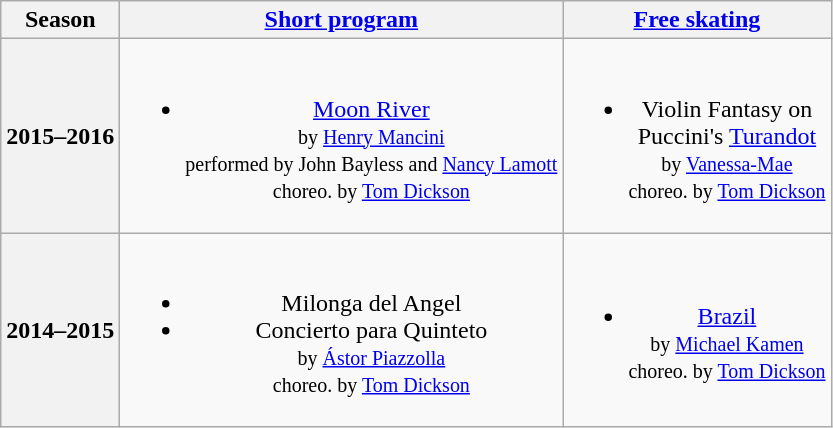<table class=wikitable style=text-align:center>
<tr>
<th>Season</th>
<th><a href='#'>Short program</a></th>
<th><a href='#'>Free skating</a></th>
</tr>
<tr>
<th>2015–2016 <br></th>
<td><br><ul><li><a href='#'>Moon River</a> <br><small> by <a href='#'>Henry Mancini</a> <br> performed by John Bayless and <a href='#'>Nancy Lamott</a> <br> choreo. by <a href='#'>Tom Dickson</a> </small></li></ul></td>
<td><br><ul><li>Violin Fantasy on <br> Puccini's <a href='#'>Turandot</a> <br><small> by <a href='#'>Vanessa-Mae</a> <br> choreo. by <a href='#'>Tom Dickson</a> </small></li></ul></td>
</tr>
<tr>
<th>2014–2015 <br></th>
<td><br><ul><li>Milonga del Angel</li><li>Concierto para Quinteto <br><small> by <a href='#'>Ástor Piazzolla</a> <br> choreo. by <a href='#'>Tom Dickson</a> </small></li></ul></td>
<td><br><ul><li><a href='#'>Brazil</a> <br><small> by <a href='#'>Michael Kamen</a> <br> choreo. by <a href='#'>Tom Dickson</a> </small></li></ul></td>
</tr>
</table>
